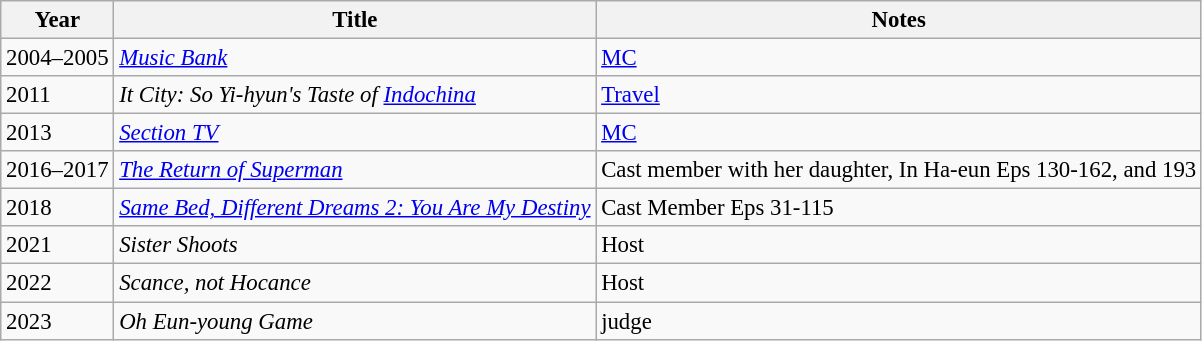<table class="wikitable" style="font-size: 95%">
<tr>
<th>Year</th>
<th>Title</th>
<th>Notes</th>
</tr>
<tr>
<td>2004–2005</td>
<td><em><a href='#'>Music Bank</a></em></td>
<td><a href='#'>MC</a></td>
</tr>
<tr>
<td>2011</td>
<td><em>It City: So Yi-hyun's Taste of <a href='#'>Indochina</a></em></td>
<td><a href='#'>Travel</a></td>
</tr>
<tr>
<td>2013</td>
<td><em><a href='#'>Section TV</a></em></td>
<td><a href='#'>MC</a></td>
</tr>
<tr>
<td>2016–2017</td>
<td><a href='#'><em>The Return of Superman</em></a></td>
<td>Cast member with her daughter, In Ha-eun Eps 130-162, and 193</td>
</tr>
<tr>
<td>2018</td>
<td><em><a href='#'>Same Bed, Different Dreams 2: You Are My Destiny</a></em></td>
<td>Cast Member Eps 31-115</td>
</tr>
<tr>
<td>2021</td>
<td><em>Sister Shoots</em></td>
<td>Host </td>
</tr>
<tr>
<td>2022</td>
<td><em>Scance, not Hocance</em></td>
<td>Host</td>
</tr>
<tr>
<td>2023</td>
<td><em>Oh Eun-young Game</em></td>
<td>judge</td>
</tr>
</table>
